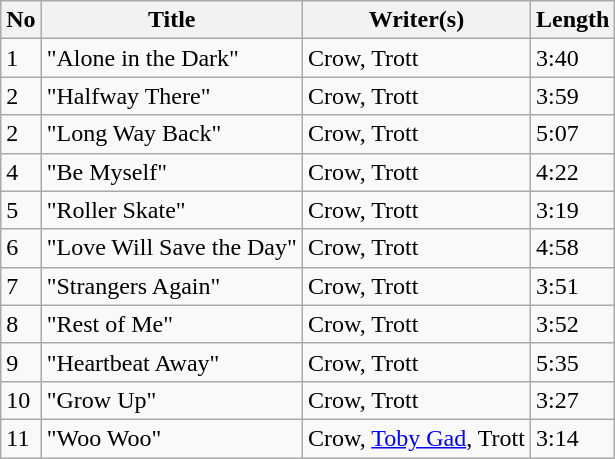<table class="wikitable">
<tr>
<th>No</th>
<th>Title</th>
<th>Writer(s)</th>
<th>Length</th>
</tr>
<tr>
<td>1</td>
<td>"Alone in the Dark"</td>
<td>Crow, Trott</td>
<td>3:40</td>
</tr>
<tr>
<td>2</td>
<td>"Halfway There"</td>
<td>Crow, Trott</td>
<td>3:59</td>
</tr>
<tr>
<td>2</td>
<td>"Long Way Back"</td>
<td>Crow, Trott</td>
<td>5:07</td>
</tr>
<tr>
<td>4</td>
<td>"Be Myself"</td>
<td>Crow, Trott</td>
<td>4:22</td>
</tr>
<tr>
<td>5</td>
<td>"Roller Skate"</td>
<td>Crow, Trott</td>
<td>3:19</td>
</tr>
<tr>
<td>6</td>
<td>"Love Will Save the Day"</td>
<td>Crow, Trott</td>
<td>4:58</td>
</tr>
<tr>
<td>7</td>
<td>"Strangers Again"</td>
<td>Crow, Trott</td>
<td>3:51</td>
</tr>
<tr>
<td>8</td>
<td>"Rest of Me"</td>
<td>Crow, Trott</td>
<td>3:52</td>
</tr>
<tr>
<td>9</td>
<td>"Heartbeat Away"</td>
<td>Crow, Trott</td>
<td>5:35</td>
</tr>
<tr>
<td>10</td>
<td>"Grow Up"</td>
<td>Crow, Trott</td>
<td>3:27</td>
</tr>
<tr>
<td>11</td>
<td>"Woo Woo"</td>
<td>Crow, <a href='#'>Toby Gad</a>, Trott</td>
<td>3:14</td>
</tr>
</table>
